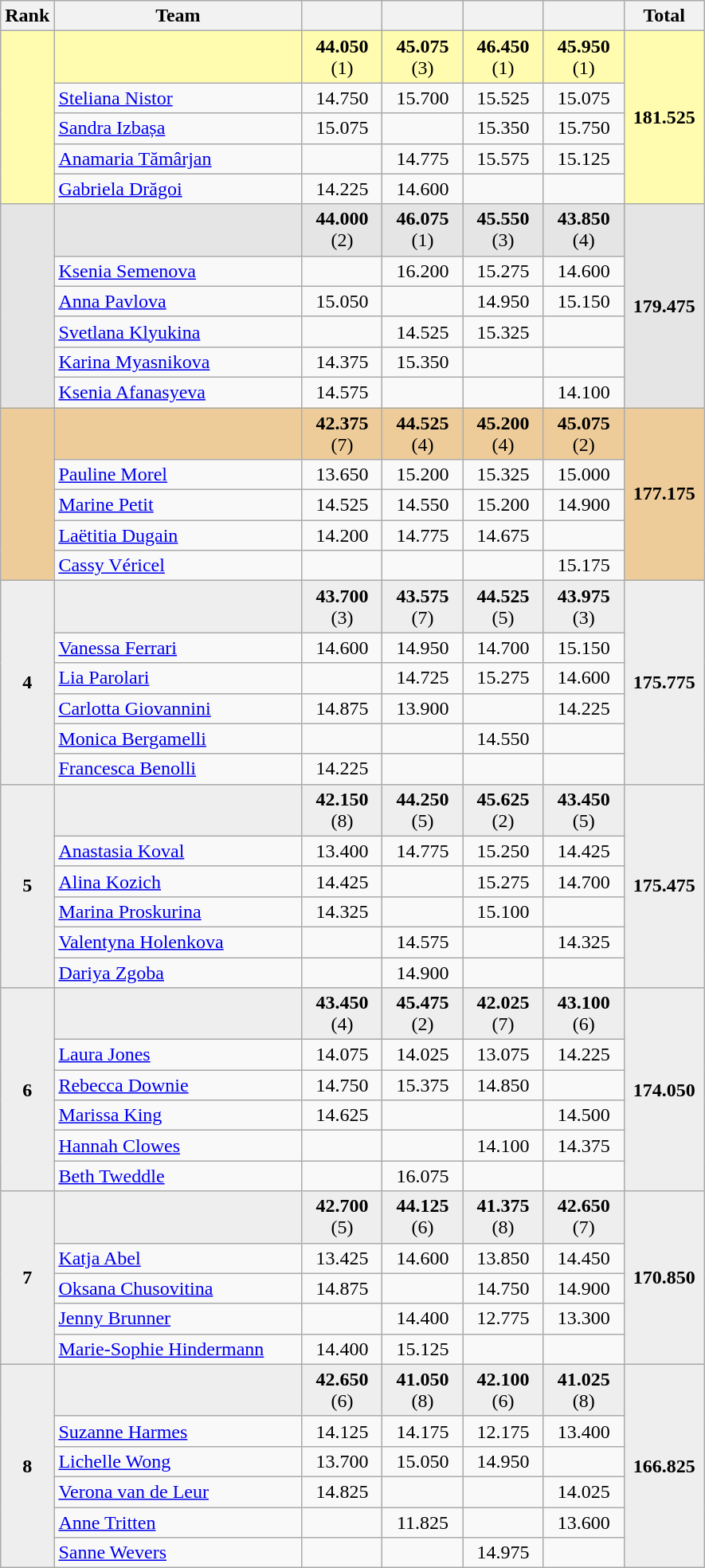<table class="wikitable sortable" style="text-align:center; font-size:100%">
<tr>
<th scope="col" style="width:20px;">Rank</th>
<th scope="col" style="width:200px;">Team</th>
<th scope="col" style="width:60px;"></th>
<th scope="col" style="width:60px;"></th>
<th scope="col" style="width:60px;"></th>
<th scope="col" style="width:60px;"></th>
<th scope="col" style="width:60px;">Total</th>
</tr>
<tr style="background:#fffcaf;">
<td rowspan=5></td>
<td style="text-align:left;"><strong></strong></td>
<td><strong>44.050</strong> (1)</td>
<td><strong>45.075</strong> (3)</td>
<td><strong>46.450</strong> (1)</td>
<td><strong>45.950</strong> (1)</td>
<td rowspan=5><strong>181.525</strong></td>
</tr>
<tr>
<td style="text-align:left;"><a href='#'>Steliana Nistor</a></td>
<td>14.750</td>
<td>15.700</td>
<td>15.525</td>
<td>15.075</td>
</tr>
<tr>
<td style="text-align:left;"><a href='#'>Sandra Izbașa</a></td>
<td>15.075</td>
<td></td>
<td>15.350</td>
<td>15.750</td>
</tr>
<tr>
<td style="text-align:left;"><a href='#'>Anamaria Tămârjan</a></td>
<td></td>
<td>14.775</td>
<td>15.575</td>
<td>15.125</td>
</tr>
<tr>
<td style="text-align:left;"><a href='#'>Gabriela Drăgoi</a></td>
<td>14.225</td>
<td>14.600</td>
<td></td>
<td></td>
</tr>
<tr style="background:#e5e5e5;">
<td rowspan=6></td>
<td style="text-align:left;"><strong></strong></td>
<td><strong>44.000</strong> (2)</td>
<td><strong>46.075</strong> (1)</td>
<td><strong>45.550</strong> (3)</td>
<td><strong>43.850</strong> (4)</td>
<td rowspan=6><strong>179.475</strong></td>
</tr>
<tr>
<td style="text-align:left;"><a href='#'>Ksenia Semenova</a></td>
<td></td>
<td>16.200</td>
<td>15.275</td>
<td>14.600</td>
</tr>
<tr>
<td style="text-align:left;"><a href='#'>Anna Pavlova</a></td>
<td>15.050</td>
<td></td>
<td>14.950</td>
<td>15.150</td>
</tr>
<tr>
<td style="text-align:left;"><a href='#'>Svetlana Klyukina</a></td>
<td></td>
<td>14.525</td>
<td>15.325</td>
<td></td>
</tr>
<tr>
<td style="text-align:left;"><a href='#'>Karina Myasnikova</a></td>
<td>14.375</td>
<td>15.350</td>
<td></td>
<td></td>
</tr>
<tr>
<td style="text-align:left;"><a href='#'>Ksenia Afanasyeva</a></td>
<td>14.575</td>
<td></td>
<td></td>
<td>14.100</td>
</tr>
<tr style="background:#ec9;">
<td rowspan=5></td>
<td style="text-align:left;"><strong></strong></td>
<td><strong>42.375</strong> (7)</td>
<td><strong>44.525</strong> (4)</td>
<td><strong>45.200</strong> (4)</td>
<td><strong>45.075</strong> (2)</td>
<td rowspan=5><strong>177.175</strong></td>
</tr>
<tr>
<td style="text-align:left;"><a href='#'>Pauline Morel</a></td>
<td>13.650</td>
<td>15.200</td>
<td>15.325</td>
<td>15.000</td>
</tr>
<tr>
<td style="text-align:left;"><a href='#'>Marine Petit</a></td>
<td>14.525</td>
<td>14.550</td>
<td>15.200</td>
<td>14.900</td>
</tr>
<tr>
<td style="text-align:left;"><a href='#'>Laëtitia Dugain</a></td>
<td>14.200</td>
<td>14.775</td>
<td>14.675</td>
<td></td>
</tr>
<tr>
<td style="text-align:left;"><a href='#'>Cassy Véricel</a></td>
<td></td>
<td></td>
<td></td>
<td>15.175</td>
</tr>
<tr style="background:#eee;">
<td rowspan=6><strong>4</strong></td>
<td style="text-align:left;"><strong></strong></td>
<td><strong>43.700</strong> (3)</td>
<td><strong>43.575</strong> (7)</td>
<td><strong>44.525</strong> (5)</td>
<td><strong>43.975</strong> (3)</td>
<td rowspan=6><strong>175.775</strong></td>
</tr>
<tr>
<td style="text-align:left;"><a href='#'>Vanessa Ferrari</a></td>
<td>14.600</td>
<td>14.950</td>
<td>14.700</td>
<td>15.150</td>
</tr>
<tr>
<td style="text-align:left;"><a href='#'>Lia Parolari</a></td>
<td></td>
<td>14.725</td>
<td>15.275</td>
<td>14.600</td>
</tr>
<tr>
<td style="text-align:left;"><a href='#'>Carlotta Giovannini</a></td>
<td>14.875</td>
<td>13.900</td>
<td></td>
<td>14.225</td>
</tr>
<tr>
<td style="text-align:left;"><a href='#'>Monica Bergamelli</a></td>
<td></td>
<td></td>
<td>14.550</td>
<td></td>
</tr>
<tr>
<td style="text-align:left;"><a href='#'>Francesca Benolli</a></td>
<td>14.225</td>
<td></td>
<td></td>
<td></td>
</tr>
<tr style="background:#eee;">
<td rowspan=6><strong>5</strong></td>
<td style="text-align:left;"><strong></strong></td>
<td><strong>42.150</strong> (8)</td>
<td><strong>44.250</strong> (5)</td>
<td><strong>45.625</strong> (2)</td>
<td><strong>43.450</strong> (5)</td>
<td rowspan=6><strong>175.475</strong></td>
</tr>
<tr>
<td style="text-align:left;"><a href='#'>Anastasia Koval</a></td>
<td>13.400</td>
<td>14.775</td>
<td>15.250</td>
<td>14.425</td>
</tr>
<tr>
<td style="text-align:left;"><a href='#'>Alina Kozich</a></td>
<td>14.425</td>
<td></td>
<td>15.275</td>
<td>14.700</td>
</tr>
<tr>
<td style="text-align:left;"><a href='#'>Marina Proskurina</a></td>
<td>14.325</td>
<td></td>
<td>15.100</td>
<td></td>
</tr>
<tr>
<td style="text-align:left;"><a href='#'>Valentyna Holenkova</a></td>
<td></td>
<td>14.575</td>
<td></td>
<td>14.325</td>
</tr>
<tr>
<td style="text-align:left;"><a href='#'>Dariya Zgoba</a></td>
<td></td>
<td>14.900</td>
<td></td>
<td></td>
</tr>
<tr style="background:#eee;">
<td rowspan=6><strong>6</strong></td>
<td style="text-align:left;"><strong></strong></td>
<td><strong>43.450</strong> (4)</td>
<td><strong>45.475</strong> (2)</td>
<td><strong>42.025</strong> (7)</td>
<td><strong>43.100</strong> (6)</td>
<td rowspan=6><strong>174.050</strong></td>
</tr>
<tr>
<td style="text-align:left;"><a href='#'>Laura Jones</a></td>
<td>14.075</td>
<td>14.025</td>
<td>13.075</td>
<td>14.225</td>
</tr>
<tr>
<td style="text-align:left;"><a href='#'>Rebecca Downie</a></td>
<td>14.750</td>
<td>15.375</td>
<td>14.850</td>
<td></td>
</tr>
<tr>
<td style="text-align:left;"><a href='#'>Marissa King</a></td>
<td>14.625</td>
<td></td>
<td></td>
<td>14.500</td>
</tr>
<tr>
<td style="text-align:left;"><a href='#'>Hannah Clowes</a></td>
<td></td>
<td></td>
<td>14.100</td>
<td>14.375</td>
</tr>
<tr>
<td style="text-align:left;"><a href='#'>Beth Tweddle</a></td>
<td></td>
<td>16.075</td>
<td></td>
<td></td>
</tr>
<tr style="background:#eee;">
<td rowspan=5><strong>7</strong></td>
<td style="text-align:left;"><strong></strong></td>
<td><strong>42.700</strong> (5)</td>
<td><strong>44.125</strong> (6)</td>
<td><strong>41.375</strong> (8)</td>
<td><strong>42.650</strong> (7)</td>
<td rowspan=5><strong>170.850</strong></td>
</tr>
<tr>
<td style="text-align:left;"><a href='#'>Katja Abel</a></td>
<td>13.425</td>
<td>14.600</td>
<td>13.850</td>
<td>14.450</td>
</tr>
<tr>
<td style="text-align:left;"><a href='#'>Oksana Chusovitina</a></td>
<td>14.875</td>
<td></td>
<td>14.750</td>
<td>14.900</td>
</tr>
<tr>
<td style="text-align:left;"><a href='#'>Jenny Brunner</a></td>
<td></td>
<td>14.400</td>
<td>12.775</td>
<td>13.300</td>
</tr>
<tr>
<td style="text-align:left;"><a href='#'>Marie-Sophie Hindermann</a></td>
<td>14.400</td>
<td>15.125</td>
<td></td>
<td></td>
</tr>
<tr style="background:#eee;">
<td rowspan=6><strong>8</strong></td>
<td style="text-align:left;"><strong></strong></td>
<td><strong>42.650</strong> (6)</td>
<td><strong>41.050</strong> (8)</td>
<td><strong>42.100</strong> (6)</td>
<td><strong>41.025</strong> (8)</td>
<td rowspan=6><strong>166.825</strong></td>
</tr>
<tr>
<td style="text-align:left;"><a href='#'>Suzanne Harmes</a></td>
<td>14.125</td>
<td>14.175</td>
<td>12.175</td>
<td>13.400</td>
</tr>
<tr>
<td style="text-align:left;"><a href='#'>Lichelle Wong</a></td>
<td>13.700</td>
<td>15.050</td>
<td>14.950</td>
<td></td>
</tr>
<tr>
<td style="text-align:left;"><a href='#'>Verona van de Leur</a></td>
<td>14.825</td>
<td></td>
<td></td>
<td>14.025</td>
</tr>
<tr>
<td style="text-align:left;"><a href='#'>Anne Tritten</a></td>
<td></td>
<td>11.825</td>
<td></td>
<td>13.600</td>
</tr>
<tr>
<td style="text-align:left;"><a href='#'>Sanne Wevers</a></td>
<td></td>
<td></td>
<td>14.975</td>
<td></td>
</tr>
</table>
